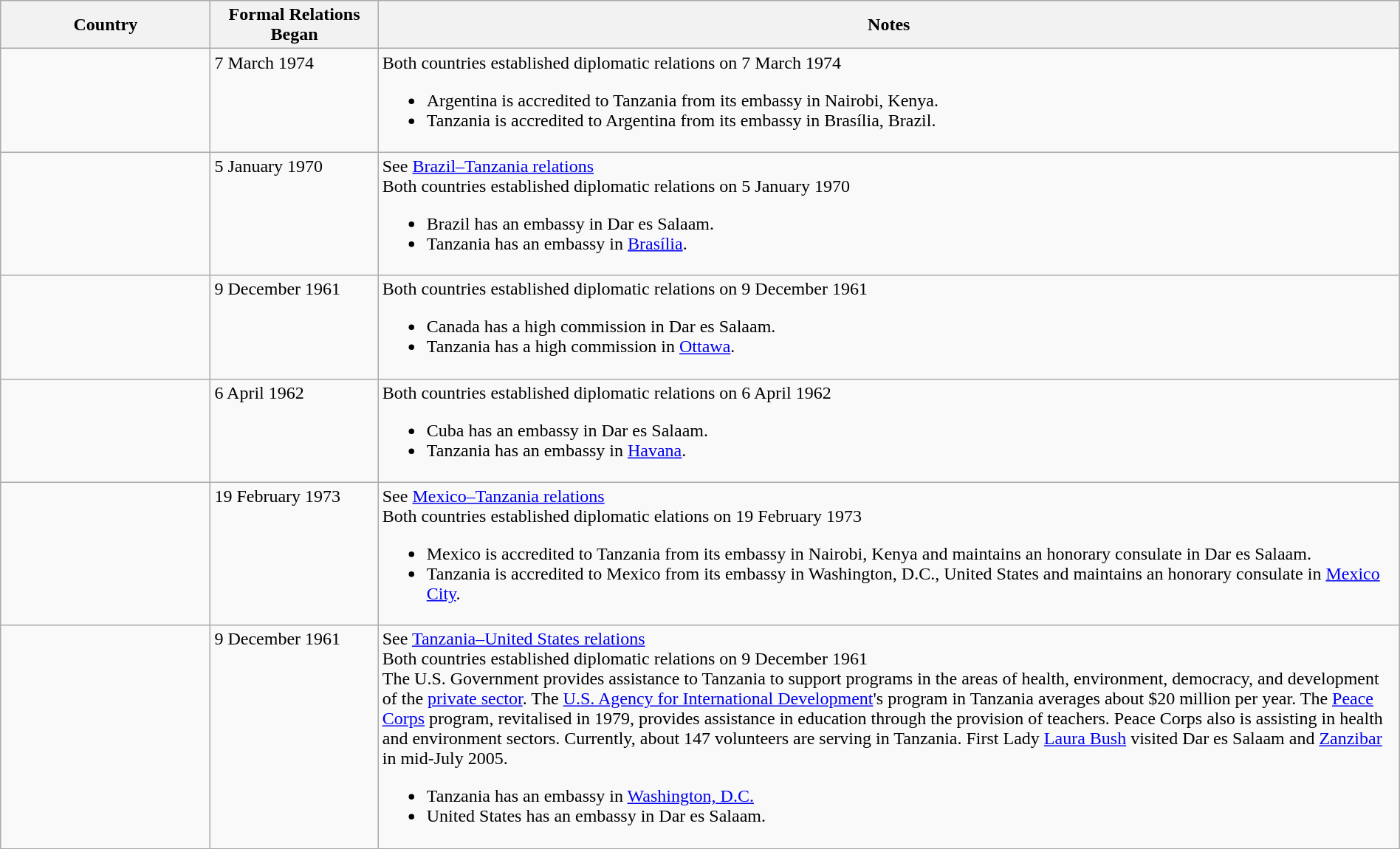<table class="wikitable sortable" style="width:100%; margin:auto;">
<tr>
<th style="width:15%;">Country</th>
<th style="width:12%;">Formal Relations Began</th>
<th>Notes</th>
</tr>
<tr valign="top">
<td></td>
<td>7 March 1974</td>
<td>Both countries established diplomatic relations on 7 March 1974<br><ul><li>Argentina is accredited to Tanzania from its embassy in Nairobi, Kenya.</li><li>Tanzania is accredited to Argentina from its embassy in Brasília, Brazil.</li></ul></td>
</tr>
<tr valign="top">
<td></td>
<td>5 January 1970</td>
<td>See <a href='#'>Brazil–Tanzania relations</a><br>Both countries established diplomatic relations on 5 January 1970<ul><li>Brazil has an embassy in Dar es Salaam.</li><li>Tanzania has an embassy in <a href='#'>Brasília</a>.</li></ul></td>
</tr>
<tr valign="top">
<td></td>
<td>9 December 1961</td>
<td>Both countries established diplomatic relations on 9 December 1961<br><ul><li>Canada has a high commission in Dar es Salaam.</li><li>Tanzania has a high commission in <a href='#'>Ottawa</a>.</li></ul></td>
</tr>
<tr valign="top">
<td></td>
<td>6 April 1962</td>
<td>Both countries established diplomatic relations on 6 April 1962<br><ul><li>Cuba has an embassy in Dar es Salaam.</li><li>Tanzania has an embassy in <a href='#'>Havana</a>.</li></ul></td>
</tr>
<tr valign="top">
<td></td>
<td>19 February 1973</td>
<td>See <a href='#'>Mexico–Tanzania relations</a><br>Both countries established diplomatic elations on 19 February 1973<ul><li>Mexico is accredited to Tanzania from its embassy in Nairobi, Kenya and maintains an honorary consulate in Dar es Salaam.</li><li>Tanzania is accredited to Mexico from its embassy in Washington, D.C., United States and maintains an honorary consulate in <a href='#'>Mexico City</a>.</li></ul></td>
</tr>
<tr valign="top">
<td></td>
<td>9 December 1961</td>
<td>See <a href='#'>Tanzania–United States relations</a><br>Both countries established diplomatic relations on 9 December 1961<br>The U.S. Government provides assistance to Tanzania to support programs in the areas of health, environment, democracy, and development of the <a href='#'>private sector</a>. The <a href='#'>U.S. Agency for International Development</a>'s program in Tanzania averages about $20 million per year. The <a href='#'>Peace Corps</a> program, revitalised in 1979, provides assistance in education through the provision of teachers. Peace Corps also is assisting in health and environment sectors. Currently, about 147 volunteers are serving in Tanzania. First Lady <a href='#'>Laura Bush</a> visited Dar es Salaam and <a href='#'>Zanzibar</a> in mid-July 2005.<ul><li>Tanzania has an embassy in <a href='#'>Washington, D.C.</a></li><li>United States has an embassy in Dar es Salaam.</li></ul></td>
</tr>
</table>
